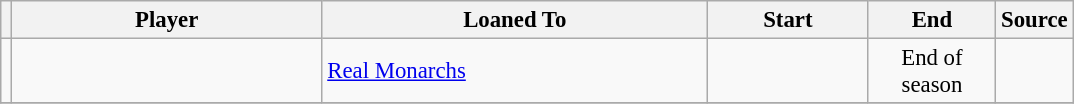<table class="wikitable plainrowheaders sortable" style="font-size:95%">
<tr>
<th></th>
<th scope="col" style="width:200px;">Player</th>
<th scope="col" style="width:250px;">Loaned To</th>
<th scope="col" style="width:100px;">Start</th>
<th scope="col" style="width:78px;">End</th>
<th>Source</th>
</tr>
<tr>
<td align=center></td>
<td></td>
<td> <a href='#'>Real Monarchs</a></td>
<td align=center></td>
<td align=center>End of season</td>
<td align=center></td>
</tr>
<tr>
</tr>
</table>
